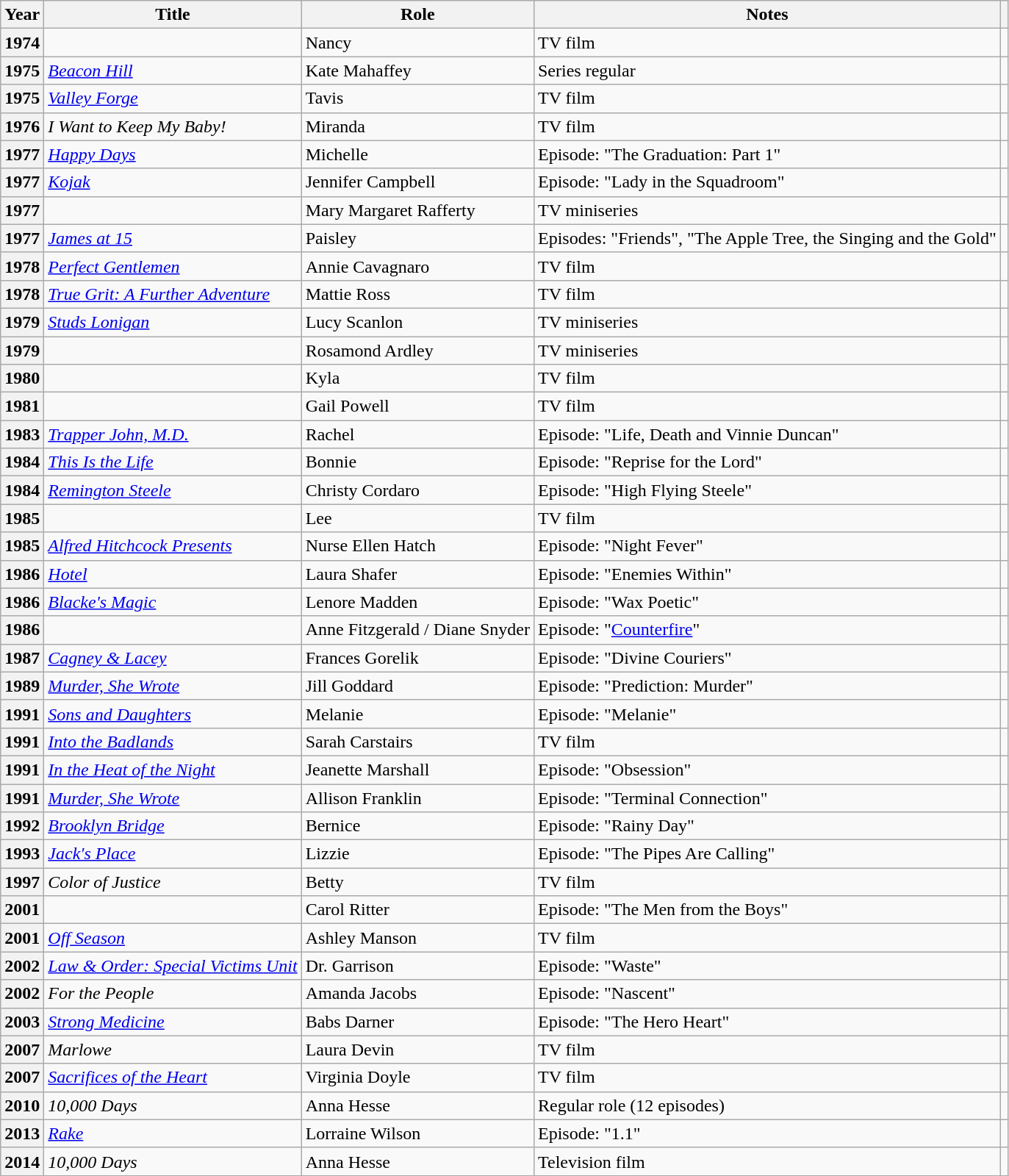<table class="wikitable sortable plainrowheaders">
<tr>
<th>Year</th>
<th>Title</th>
<th>Role</th>
<th class="unsortable">Notes</th>
<th class="unsortable"></th>
</tr>
<tr>
<th scope="row">1974</th>
<td><em></em></td>
<td>Nancy</td>
<td>TV film</td>
<td style="text-align:center;"></td>
</tr>
<tr>
<th scope="row">1975</th>
<td><em><a href='#'>Beacon Hill</a></em></td>
<td>Kate Mahaffey</td>
<td>Series regular</td>
<td style="text-align:center;"></td>
</tr>
<tr>
<th scope="row">1975</th>
<td><em><a href='#'>Valley Forge</a></em></td>
<td>Tavis</td>
<td>TV film</td>
<td style="text-align:center;"></td>
</tr>
<tr>
<th scope="row">1976</th>
<td><em>I Want to Keep My Baby!</em></td>
<td>Miranda</td>
<td>TV film</td>
<td style="text-align:center;"></td>
</tr>
<tr>
<th scope="row">1977</th>
<td><em><a href='#'>Happy Days</a></em></td>
<td>Michelle</td>
<td>Episode: "The Graduation: Part 1"</td>
<td style="text-align:center;"></td>
</tr>
<tr>
<th scope="row">1977</th>
<td><em><a href='#'>Kojak</a></em></td>
<td>Jennifer Campbell</td>
<td>Episode: "Lady in the Squadroom"</td>
<td style="text-align:center;"></td>
</tr>
<tr>
<th scope="row">1977</th>
<td><em></em></td>
<td>Mary Margaret Rafferty</td>
<td>TV miniseries</td>
<td style="text-align:center;"></td>
</tr>
<tr>
<th scope="row">1977</th>
<td><em><a href='#'>James at 15</a></em></td>
<td>Paisley</td>
<td>Episodes: "Friends", "The Apple Tree, the Singing and the Gold"</td>
<td style="text-align:center;"></td>
</tr>
<tr>
<th scope="row">1978</th>
<td><em><a href='#'>Perfect Gentlemen</a></em></td>
<td>Annie Cavagnaro</td>
<td>TV film</td>
<td style="text-align:center;"></td>
</tr>
<tr>
<th scope="row">1978</th>
<td><em><a href='#'>True Grit: A Further Adventure</a></em></td>
<td>Mattie Ross</td>
<td>TV film</td>
<td style="text-align:center;"></td>
</tr>
<tr>
<th scope="row">1979</th>
<td><em><a href='#'>Studs Lonigan</a></em></td>
<td>Lucy Scanlon</td>
<td>TV miniseries</td>
<td style="text-align:center;"></td>
</tr>
<tr>
<th scope="row">1979</th>
<td><em></em></td>
<td>Rosamond Ardley</td>
<td>TV miniseries</td>
<td style="text-align:center;"></td>
</tr>
<tr>
<th scope="row">1980</th>
<td><em></em></td>
<td>Kyla</td>
<td>TV film</td>
<td style="text-align:center;"></td>
</tr>
<tr>
<th scope="row">1981</th>
<td><em></em></td>
<td>Gail Powell</td>
<td>TV film</td>
<td style="text-align:center;"></td>
</tr>
<tr>
<th scope="row">1983</th>
<td><em><a href='#'>Trapper John, M.D.</a></em></td>
<td>Rachel</td>
<td>Episode: "Life, Death and Vinnie Duncan"</td>
<td style="text-align:center;"></td>
</tr>
<tr>
<th scope="row">1984</th>
<td><em><a href='#'>This Is the Life</a></em></td>
<td>Bonnie</td>
<td>Episode: "Reprise for the Lord"</td>
<td style="text-align:center;"></td>
</tr>
<tr>
<th scope="row">1984</th>
<td><em><a href='#'>Remington Steele</a></em></td>
<td>Christy Cordaro</td>
<td>Episode: "High Flying Steele"</td>
<td style="text-align:center;"></td>
</tr>
<tr>
<th scope="row">1985</th>
<td><em></em></td>
<td>Lee</td>
<td>TV film</td>
<td style="text-align:center;"></td>
</tr>
<tr>
<th scope="row">1985</th>
<td><em><a href='#'>Alfred Hitchcock Presents</a></em></td>
<td>Nurse Ellen Hatch</td>
<td>Episode: "Night Fever"</td>
<td style="text-align:center;"></td>
</tr>
<tr>
<th scope="row">1986</th>
<td><em><a href='#'>Hotel</a></em></td>
<td>Laura Shafer</td>
<td>Episode: "Enemies Within"</td>
<td style="text-align:center;"></td>
</tr>
<tr>
<th scope="row">1986</th>
<td><em><a href='#'>Blacke's Magic</a></em></td>
<td>Lenore Madden</td>
<td>Episode: "Wax Poetic"</td>
<td style-"text-align:center;"></td>
</tr>
<tr>
<th scope="row">1986</th>
<td><em></em></td>
<td>Anne Fitzgerald / Diane Snyder</td>
<td>Episode: "<a href='#'>Counterfire</a>"</td>
<td style="text-align:center;"></td>
</tr>
<tr>
<th scope="row">1987</th>
<td><em><a href='#'>Cagney & Lacey</a></em></td>
<td>Frances Gorelik</td>
<td>Episode: "Divine Couriers"</td>
<td style="text-align:center;"></td>
</tr>
<tr>
<th scope="row">1989</th>
<td><em><a href='#'>Murder, She Wrote</a></em></td>
<td>Jill Goddard</td>
<td>Episode: "Prediction: Murder"</td>
<td style="text-align:center;"></td>
</tr>
<tr>
<th scope="row">1991</th>
<td><em><a href='#'>Sons and Daughters</a></em></td>
<td>Melanie</td>
<td>Episode: "Melanie"</td>
<td style="text-align:center;"></td>
</tr>
<tr>
<th scope="row">1991</th>
<td><em><a href='#'>Into the Badlands</a></em></td>
<td>Sarah Carstairs</td>
<td>TV film</td>
<td style="text-align:center;"></td>
</tr>
<tr>
<th scope="row">1991</th>
<td><em><a href='#'>In the Heat of the Night</a></em></td>
<td>Jeanette Marshall</td>
<td>Episode: "Obsession"</td>
<td style="text-align:center;"></td>
</tr>
<tr>
<th scope="row">1991</th>
<td><em><a href='#'>Murder, She Wrote</a></em></td>
<td>Allison Franklin</td>
<td>Episode: "Terminal Connection"</td>
<td style="text-align:center;"></td>
</tr>
<tr>
<th scope="row">1992</th>
<td><em><a href='#'>Brooklyn Bridge</a></em></td>
<td>Bernice</td>
<td>Episode: "Rainy Day"</td>
<td style="text-align:center;"></td>
</tr>
<tr>
<th scope="row">1993</th>
<td><em><a href='#'>Jack's Place</a></em></td>
<td>Lizzie</td>
<td>Episode: "The Pipes Are Calling"</td>
<td style="text-align:center;"></td>
</tr>
<tr>
<th scope="row">1997</th>
<td><em>Color of Justice</em></td>
<td>Betty</td>
<td>TV film</td>
<td style="text-align:center;"></td>
</tr>
<tr>
<th scope="row">2001</th>
<td><em></em></td>
<td>Carol Ritter</td>
<td>Episode: "The Men from the Boys"</td>
<td style="text-align:center;"></td>
</tr>
<tr>
<th scope="row">2001</th>
<td><em><a href='#'>Off Season</a></em></td>
<td>Ashley Manson</td>
<td>TV film</td>
<td style="text-align:center;"></td>
</tr>
<tr>
<th scope="row">2002</th>
<td><em><a href='#'>Law & Order: Special Victims Unit</a></em></td>
<td>Dr. Garrison</td>
<td>Episode: "Waste"</td>
<td style="text-align:center;"></td>
</tr>
<tr>
<th scope="row">2002</th>
<td><em>For the People</em></td>
<td>Amanda Jacobs</td>
<td>Episode: "Nascent"</td>
<td style="text-align:center;"></td>
</tr>
<tr>
<th scope="row">2003</th>
<td><em><a href='#'>Strong Medicine</a></em></td>
<td>Babs Darner</td>
<td>Episode: "The Hero Heart"</td>
<td style="text-align:center;"></td>
</tr>
<tr>
<th scope="row">2007</th>
<td><em>Marlowe</em></td>
<td>Laura Devin</td>
<td>TV film</td>
<td style="text-align:center;"></td>
</tr>
<tr>
<th scope="row">2007</th>
<td><em><a href='#'>Sacrifices of the Heart</a></em></td>
<td>Virginia Doyle</td>
<td>TV film</td>
<td style="text-align:center;"></td>
</tr>
<tr>
<th scope="row">2010</th>
<td><em>10,000 Days</em></td>
<td>Anna Hesse</td>
<td>Regular role (12 episodes)</td>
<td style="text-align:center;"></td>
</tr>
<tr>
<th scope="row">2013</th>
<td><em><a href='#'>Rake</a></em></td>
<td>Lorraine Wilson</td>
<td>Episode: "1.1"</td>
<td style="text-align:center;"></td>
</tr>
<tr>
<th scope="row">2014</th>
<td><em>10,000 Days</em></td>
<td>Anna Hesse</td>
<td>Television film</td>
<td style="text-align:center;"></td>
</tr>
</table>
